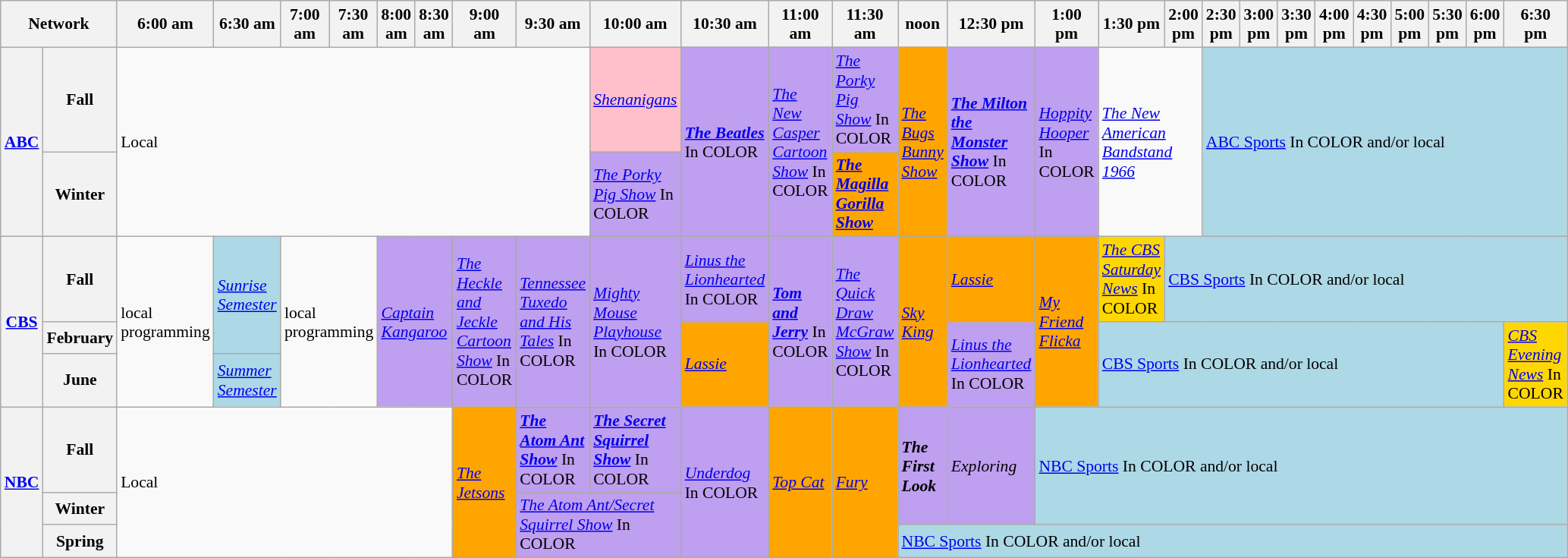<table class=wikitable style="font-size:90%">
<tr>
<th width="1.5%" bgcolor="#C0C0C0" colspan="2">Network</th>
<th width="4%" bgcolor="#C0C0C0">6:00 am</th>
<th width="4%" bgcolor="#C0C0C0">6:30 am</th>
<th width="4%" bgcolor="#C0C0C0">7:00 am</th>
<th width="4%" bgcolor="#C0C0C0">7:30 am</th>
<th width="4%" bgcolor="#C0C0C0">8:00 am</th>
<th width="4%" bgcolor="#C0C0C0">8:30 am</th>
<th width="4%" bgcolor="#C0C0C0">9:00 am</th>
<th width="4%" bgcolor="#C0C0C0">9:30 am</th>
<th width="4%" bgcolor="#C0C0C0">10:00 am</th>
<th width="4%" bgcolor="#C0C0C0">10:30 am</th>
<th width="4%" bgcolor="#C0C0C0">11:00 am</th>
<th width="4%" bgcolor="#C0C0C0">11:30 am</th>
<th width="4%" bgcolor="#C0C0C0">noon</th>
<th width="4%" bgcolor="#C0C0C0">12:30 pm</th>
<th width="4%" bgcolor="#C0C0C0">1:00 pm</th>
<th width="4%" bgcolor="#C0C0C0">1:30 pm</th>
<th width="4%" bgcolor="#C0C0C0">2:00 pm</th>
<th width="4%" bgcolor="#C0C0C0">2:30 pm</th>
<th width="4%" bgcolor="#C0C0C0">3:00 pm</th>
<th width="4%" bgcolor="#C0C0C0">3:30 pm</th>
<th width="4%" bgcolor="#C0C0C0">4:00 pm</th>
<th>4:30 pm</th>
<th>5:00 pm</th>
<th>5:30 pm</th>
<th>6:00 pm</th>
<th>6:30 pm</th>
</tr>
<tr>
<th rowspan="2" bgcolor="#C0C0C0"><a href='#'>ABC</a></th>
<th>Fall</th>
<td colspan="8" rowspan="2">Local</td>
<td rowspan="1" bgcolor="pink"><em><a href='#'>Shenanigans</a></em></td>
<td rowspan="2" bgcolor="bf9fef"><strong><em><a href='#'>The Beatles</a></em></strong> In <span>C</span><span>O</span><span>L</span><span>O</span><span>R</span></td>
<td rowspan="2" bgcolor="bf9fef"><em><a href='#'>The New Casper Cartoon Show</a></em>  In <span>C</span><span>O</span><span>L</span><span>O</span><span>R</span></td>
<td bgcolor="bf9fef"><em><a href='#'>The Porky Pig Show</a></em> In <span>C</span><span>O</span><span>L</span><span>O</span><span>R</span></td>
<td rowspan="2" bgcolor="orange"><em><a href='#'>The Bugs Bunny Show</a></em> </td>
<td rowspan="2" bgcolor="bf9fef"><strong><em><a href='#'>The Milton the Monster Show</a></em></strong> In <span>C</span><span>O</span><span>L</span><span>O</span><span>R</span></td>
<td rowspan="2" bgcolor="bf9fef"><em><a href='#'>Hoppity Hooper</a></em> In <span>C</span><span>O</span><span>L</span><span>O</span><span>R</span></td>
<td colspan="2" rowspan="2"><em><a href='#'>The New American Bandstand 1966</a></em></td>
<td colspan="9" rowspan="2" bgcolor="lightblue"><a href='#'>ABC Sports</a> In <span>C</span><span>O</span><span>L</span><span>O</span><span>R</span> and/or local</td>
</tr>
<tr>
<th>Winter</th>
<td bgcolor=bf9fef><em><a href='#'>The Porky Pig Show</a></em> In <span>C</span><span>O</span><span>L</span><span>O</span><span>R</span></td>
<td bgcolor="orange"><strong><em><a href='#'>The Magilla Gorilla Show</a></em></strong> </td>
</tr>
<tr>
<th rowspan="3" bgcolor="#C0C0C0"><a href='#'>CBS</a></th>
<th>Fall</th>
<td rowspan="3">local programming</td>
<td bgcolor="lightblue" rowspan="2"><em><a href='#'>Sunrise Semester</a></em></td>
<td colspan="2" rowspan="3">local programming</td>
<td colspan="2" rowspan="3" bgcolor="bf9fef"><em><a href='#'>Captain Kangaroo</a></em></td>
<td rowspan="3" bgcolor="bf9fef"><em><a href='#'>The Heckle and Jeckle Cartoon Show</a></em> In <span>C</span><span>O</span><span>L</span><span>O</span><span>R</span></td>
<td rowspan="3" bgcolor="bf9fef"><em><a href='#'>Tennessee Tuxedo and His Tales</a></em> In <span>C</span><span>O</span><span>L</span><span>O</span><span>R</span></td>
<td rowspan="3" bgcolor="bf9fef"><em><a href='#'>Mighty Mouse Playhouse</a></em> In <span>C</span><span>O</span><span>L</span><span>O</span><span>R</span></td>
<td bgcolor="bf9fef"><em><a href='#'>Linus the Lionhearted</a></em> In <span>C</span><span>O</span><span>L</span><span>O</span><span>R</span></td>
<td rowspan="3" bgcolor="bf9fef"><strong><em><a href='#'>Tom and Jerry</a></em></strong> In <span>C</span><span>O</span><span>L</span><span>O</span><span>R</span></td>
<td rowspan="3" bgcolor="bf9fef"><em><a href='#'>The Quick Draw McGraw Show</a></em>  In <span>C</span><span>O</span><span>L</span><span>O</span><span>R</span></td>
<td rowspan="3" bgcolor="orange"><em><a href='#'>Sky King</a></em> </td>
<td bgcolor="orange"><em><a href='#'>Lassie</a></em> </td>
<td rowspan="3" bgcolor="orange"><em><a href='#'>My Friend Flicka</a></em> </td>
<td bgcolor="gold"><em><a href='#'>The CBS Saturday News</a></em> In <span>C</span><span>O</span><span>L</span><span>O</span><span>R</span></td>
<td colspan="10" bgcolor="lightblue"><a href='#'>CBS Sports</a> In <span>C</span><span>O</span><span>L</span><span>O</span><span>R</span> and/or local</td>
</tr>
<tr>
<th>February</th>
<td rowspan="2" bgcolor=orange><em><a href='#'>Lassie</a></em> </td>
<td rowspan="2" bgcolor=bf9fef><em><a href='#'>Linus the Lionhearted</a></em> In <span>C</span><span>O</span><span>L</span><span>O</span><span>R</span></td>
<td colspan="10" rowspan=2 bgcolor="lightblue"><a href='#'>CBS Sports</a> In <span>C</span><span>O</span><span>L</span><span>O</span><span>R</span> and/or local</td>
<td bgcolor="gold" rowspan=2><em><a href='#'>CBS Evening News</a></em> In <span>C</span><span>O</span><span>L</span><span>O</span><span>R</span></td>
</tr>
<tr>
<th>June</th>
<td bgcolor="lightblue"><em><a href='#'>Summer Semester</a></em></td>
</tr>
<tr>
<th rowspan="3" bgcolor="#C0C0C0"><a href='#'>NBC</a></th>
<th>Fall</th>
<td colspan="6" rowspan="3">Local</td>
<td rowspan="3" bgcolor="orange"><em><a href='#'>The Jetsons</a></em> </td>
<td rowspan="1" bgcolor="bf9fef"><strong><em><a href='#'>The Atom Ant Show</a></em></strong> In <span>C</span><span>O</span><span>L</span><span>O</span><span>R</span></td>
<td rowspan="1" bgcolor="bf9fef"><strong><em><a href='#'>The Secret Squirrel Show</a></em></strong> In <span>C</span><span>O</span><span>L</span><span>O</span><span>R</span></td>
<td bgcolor="bf9fef" rowspan=3><em><a href='#'>Underdog</a></em> In <span>C</span><span>O</span><span>L</span><span>O</span><span>R</span></td>
<td rowspan="3" bgcolor="orange"><em><a href='#'>Top Cat</a></em> </td>
<td rowspan="3" bgcolor="orange"><em><a href='#'>Fury</a></em> </td>
<td rowspan=2 bgcolor="bf9fef"><strong><em>The First Look</em></strong></td>
<td rowspan=2 bgcolor="bf9fef"><em>Exploring</em></td>
<td colspan="12" rowspan=2 bgcolor="lightblue"><a href='#'>NBC Sports</a> In <span>C</span><span>O</span><span>L</span><span>O</span><span>R</span> and/or local</td>
</tr>
<tr>
<th>Winter</th>
<td bgcolor="bf9fef" colspan=2 rowspan=2><em><a href='#'>The Atom Ant/Secret Squirrel Show</a></em> In <span>C</span><span>O</span><span>L</span><span>O</span><span>R</span></td>
</tr>
<tr>
<th>Spring</th>
<td colspan="14" bgcolor="lightblue"><a href='#'>NBC Sports</a> In <span>C</span><span>O</span><span>L</span><span>O</span><span>R</span> and/or local</td>
</tr>
</table>
